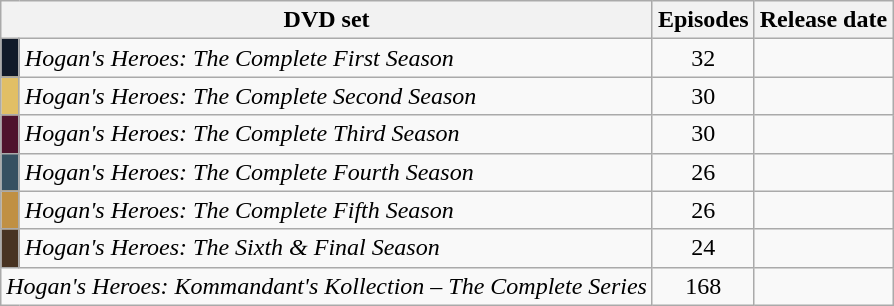<table class=wikitable style="text-align:center">
<tr>
<th colspan=2>DVD set</th>
<th>Episodes</th>
<th>Release date</th>
</tr>
<tr>
<td style="width:5px; background:#111a29"></td>
<td align="left"><em>Hogan's Heroes: The Complete First Season</em></td>
<td>32</td>
<td></td>
</tr>
<tr>
<td bgcolor="e1bf65"></td>
<td align="left"><em>Hogan's Heroes: The Complete Second Season</em></td>
<td>30</td>
<td></td>
</tr>
<tr>
<td bgcolor="4f132d"></td>
<td align="left"><em>Hogan's Heroes: The Complete Third Season</em></td>
<td>30</td>
<td></td>
</tr>
<tr>
<td bgcolor="365061"></td>
<td align="left"><em>Hogan's Heroes: The Complete Fourth Season</em></td>
<td>26</td>
<td></td>
</tr>
<tr>
<td bgcolor="C09043"></td>
<td align="left"><em>Hogan's Heroes: The Complete Fifth Season</em></td>
<td>26</td>
<td></td>
</tr>
<tr>
<td bgcolor="483322"></td>
<td align="left"><em>Hogan's Heroes: The Sixth & Final Season</em></td>
<td>24</td>
<td></td>
</tr>
<tr>
<td colspan=2 align="left"><em>Hogan's Heroes: Kommandant's Kollection – The Complete Series</em></td>
<td>168</td>
<td></td>
</tr>
</table>
